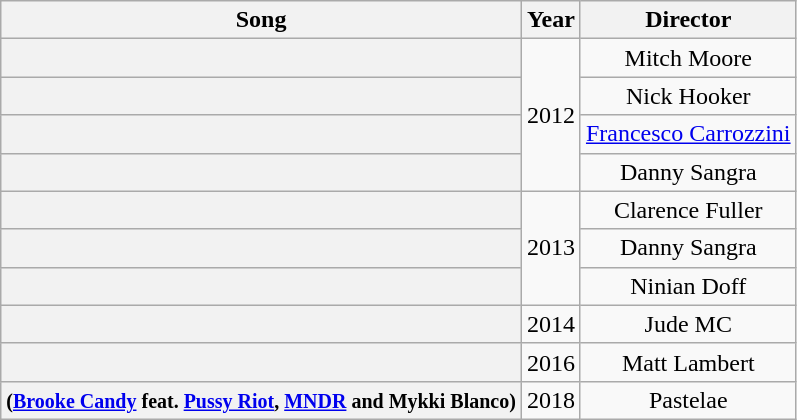<table class="wikitable plainrowheaders" style="text-align:center;">
<tr>
<th>Song</th>
<th>Year</th>
<th>Director</th>
</tr>
<tr>
<th scope="row"></th>
<td rowspan="4">2012</td>
<td>Mitch Moore</td>
</tr>
<tr>
<th scope="row"></th>
<td>Nick Hooker</td>
</tr>
<tr>
<th scope="row"></th>
<td><a href='#'>Francesco Carrozzini</a></td>
</tr>
<tr>
<th scope="row"></th>
<td>Danny Sangra</td>
</tr>
<tr>
<th scope="row"></th>
<td rowspan="3">2013</td>
<td>Clarence Fuller</td>
</tr>
<tr>
<th scope="row"></th>
<td>Danny Sangra</td>
</tr>
<tr>
<th scope="row"></th>
<td>Ninian Doff</td>
</tr>
<tr>
<th scope="row"></th>
<td>2014</td>
<td>Jude MC</td>
</tr>
<tr>
<th scope="row"></th>
<td>2016</td>
<td>Matt Lambert</td>
</tr>
<tr>
<th scope="row"> <small>(<a href='#'>Brooke Candy</a> feat. <a href='#'>Pussy Riot</a>, <a href='#'>MNDR</a> and Mykki Blanco)</small></th>
<td>2018</td>
<td>Pastelae</td>
</tr>
</table>
